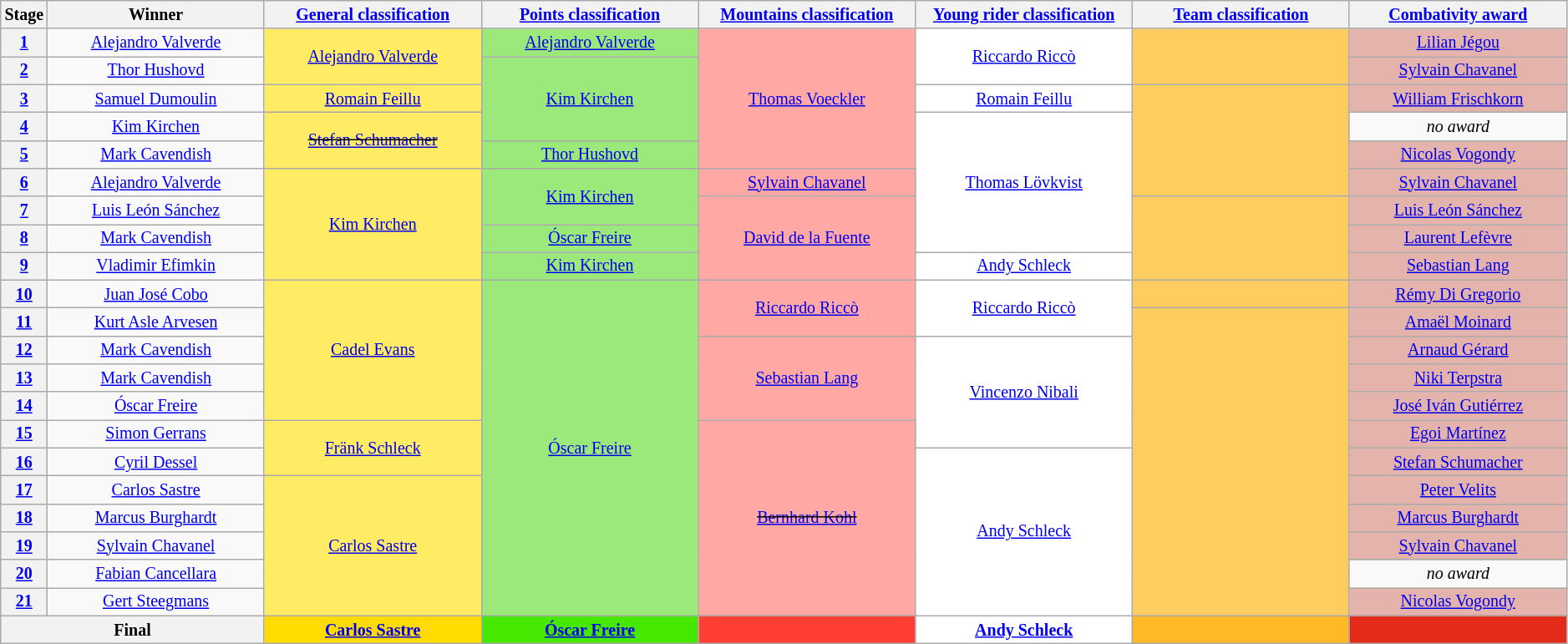<table class="wikitable" style="text-align:center; font-size:smaller; clear:both;">
<tr>
<th scope="col" style="width:1%;">Stage</th>
<th scope="col" style="width:14%;">Winner</th>
<th scope="col" style="width:14%;"><a href='#'>General classification</a><br></th>
<th scope="col" style="width:14%;"><a href='#'>Points classification</a><br></th>
<th scope="col" style="width:14%;"><a href='#'>Mountains classification</a><br></th>
<th scope="col" style="width:14%;"><a href='#'>Young rider classification</a><br></th>
<th scope="col" style="width:14%;"><a href='#'>Team classification</a><br></th>
<th scope="col" style="width:14%;"><a href='#'>Combativity award</a><br></th>
</tr>
<tr>
<th scope="row"><a href='#'>1</a></th>
<td><a href='#'>Alejandro Valverde</a></td>
<td style="background:#FFEB64;"     rowspan="2"><a href='#'>Alejandro Valverde</a></td>
<td style="background:#9CE97B;"><a href='#'>Alejandro Valverde</a></td>
<td style="background:#FFA8A4;"     rowspan="5"><a href='#'>Thomas Voeckler</a></td>
<td style="background:white;"      rowspan="2"><a href='#'>Riccardo Riccò</a></td>
<td style="background:#FFCD5F;"     rowspan="2"></td>
<td style="background:#E4B3AB;"><a href='#'>Lilian Jégou</a></td>
</tr>
<tr>
<th scope="row"><a href='#'>2</a></th>
<td><a href='#'>Thor Hushovd</a></td>
<td style="background:#9CE97B;" rowspan="3"><a href='#'>Kim Kirchen</a></td>
<td style="background:#E4B3AB;"><a href='#'>Sylvain Chavanel</a></td>
</tr>
<tr>
<th scope="row"><a href='#'>3</a></th>
<td><a href='#'>Samuel Dumoulin</a></td>
<td style="background:#FFEB64;"><a href='#'>Romain Feillu</a></td>
<td style="background:white;"><a href='#'>Romain Feillu</a></td>
<td style="background:#FFCD5F;"     rowspan="4"></td>
<td style="background:#E4B3AB;"><a href='#'>William Frischkorn</a></td>
</tr>
<tr>
<th scope="row"><a href='#'>4</a></th>
<td><a href='#'>Kim Kirchen</a></td>
<td style="background:#FFEB64;"     rowspan="2"><s><a href='#'>Stefan Schumacher</a></s></td>
<td style="background:white;"      rowspan="5"><a href='#'>Thomas Lövkvist</a></td>
<td><em>no award</em></td>
</tr>
<tr>
<th scope="row"><a href='#'>5</a></th>
<td><a href='#'>Mark Cavendish</a></td>
<td style="background:#9CE97B;"><a href='#'>Thor Hushovd</a></td>
<td style="background:#E4B3AB;"><a href='#'>Nicolas Vogondy</a></td>
</tr>
<tr>
<th scope="row"><a href='#'>6</a></th>
<td><a href='#'>Alejandro Valverde</a></td>
<td style="background:#FFEB64;"     rowspan="4"><a href='#'>Kim Kirchen</a></td>
<td style="background:#9CE97B;" rowspan="2"><a href='#'>Kim Kirchen</a></td>
<td style="background:#FFA8A4;"><a href='#'>Sylvain Chavanel</a></td>
<td style="background:#E4B3AB;"><a href='#'>Sylvain Chavanel</a></td>
</tr>
<tr>
<th scope="row"><a href='#'>7</a></th>
<td><a href='#'>Luis León Sánchez</a></td>
<td style="background:#FFA8A4;"     rowspan="3"><a href='#'>David de la Fuente</a></td>
<td style="background:#FFCD5F;"     rowspan="3"></td>
<td style="background:#E4B3AB;"><a href='#'>Luis León Sánchez</a></td>
</tr>
<tr>
<th scope="row"><a href='#'>8</a></th>
<td><a href='#'>Mark Cavendish</a></td>
<td style="background:#9CE97B;"><a href='#'>Óscar Freire</a></td>
<td style="background:#E4B3AB;"><a href='#'>Laurent Lefèvre</a></td>
</tr>
<tr>
<th scope="row"><a href='#'>9</a></th>
<td><a href='#'>Vladimir Efimkin</a></td>
<td style="background:#9CE97B;"><a href='#'>Kim Kirchen</a></td>
<td style="background:white;"><a href='#'>Andy Schleck</a></td>
<td style="background:#E4B3AB;"><a href='#'>Sebastian Lang</a></td>
</tr>
<tr>
<th scope="row"><a href='#'>10</a></th>
<td><a href='#'>Juan José Cobo</a></td>
<td style="background:#FFEB64;"     rowspan="5"><a href='#'>Cadel Evans</a></td>
<td style="background:#9CE97B;" rowspan="12"><a href='#'>Óscar Freire</a></td>
<td style="background:#FFA8A4;"     rowspan="2"><a href='#'>Riccardo Riccò</a></td>
<td style= "background:white;"     rowspan="2"><a href='#'>Riccardo Riccò</a></td>
<td style="background:#FFCD5F;"></td>
<td style="background:#E4B3AB;"><a href='#'>Rémy Di Gregorio</a></td>
</tr>
<tr>
<th scope="row"><a href='#'>11</a></th>
<td><a href='#'>Kurt Asle Arvesen</a></td>
<td style="background:#FFCD5F;"     rowspan="11"></td>
<td style="background:#E4B3AB;"><a href='#'>Amaël Moinard</a></td>
</tr>
<tr>
<th scope="row"><a href='#'>12</a></th>
<td><a href='#'>Mark Cavendish</a></td>
<td style="background:#FFA8A4;"     rowspan="3"><a href='#'>Sebastian Lang</a></td>
<td style= "background:white;"     rowspan="4"><a href='#'>Vincenzo Nibali</a></td>
<td style="background:#E4B3AB;"><a href='#'>Arnaud Gérard</a></td>
</tr>
<tr>
<th scope="row"><a href='#'>13</a></th>
<td><a href='#'>Mark Cavendish</a></td>
<td style="background:#E4B3AB;"><a href='#'>Niki Terpstra</a></td>
</tr>
<tr>
<th scope="row"><a href='#'>14</a></th>
<td><a href='#'>Óscar Freire</a></td>
<td style="background:#E4B3AB;"><a href='#'>José Iván Gutiérrez</a></td>
</tr>
<tr>
<th scope="row"><a href='#'>15</a></th>
<td><a href='#'>Simon Gerrans</a></td>
<td style="background:#FFEB64;"     rowspan="2"><a href='#'>Fränk Schleck</a></td>
<td style="background:#FFA8A4;"     rowspan="7"><s><a href='#'>Bernhard Kohl</a></s></td>
<td style="background:#E4B3AB;"><a href='#'>Egoi Martínez</a></td>
</tr>
<tr>
<th scope="row"><a href='#'>16</a></th>
<td><a href='#'>Cyril Dessel</a></td>
<td style= "background:white;"     rowspan="6"><a href='#'>Andy Schleck</a></td>
<td style="background:#E4B3AB;"><a href='#'>Stefan Schumacher</a></td>
</tr>
<tr>
<th scope="row"><a href='#'>17</a></th>
<td><a href='#'>Carlos Sastre</a></td>
<td style="background:#FFEB64;"     rowspan="5"><a href='#'>Carlos Sastre</a></td>
<td style="background:#E4B3AB;"><a href='#'>Peter Velits</a></td>
</tr>
<tr>
<th scope="row"><a href='#'>18</a></th>
<td><a href='#'>Marcus Burghardt</a></td>
<td style="background:#E4B3AB;"><a href='#'>Marcus Burghardt</a></td>
</tr>
<tr>
<th scope="row"><a href='#'>19</a></th>
<td><a href='#'>Sylvain Chavanel</a></td>
<td style="background:#E4B3AB;"><a href='#'>Sylvain Chavanel</a></td>
</tr>
<tr>
<th scope="row"><a href='#'>20</a></th>
<td><a href='#'>Fabian Cancellara</a></td>
<td><em>no award</em></td>
</tr>
<tr>
<th scope="row"><a href='#'>21</a></th>
<td><a href='#'>Gert Steegmans</a></td>
<td style="background:#E4B3AB;"><a href='#'>Nicolas Vogondy</a></td>
</tr>
<tr>
<th colspan="2">Final</th>
<th style="background:#FFDB00;"><a href='#'>Carlos Sastre</a></th>
<th style="background:#46E800;"><a href='#'>Óscar Freire</a></th>
<th style="background:#FF3E33;"></th>
<th style="background:white;"><a href='#'>Andy Schleck</a></th>
<th style="background:#FFB927;"></th>
<th style="background:#E42A19;"></th>
</tr>
</table>
